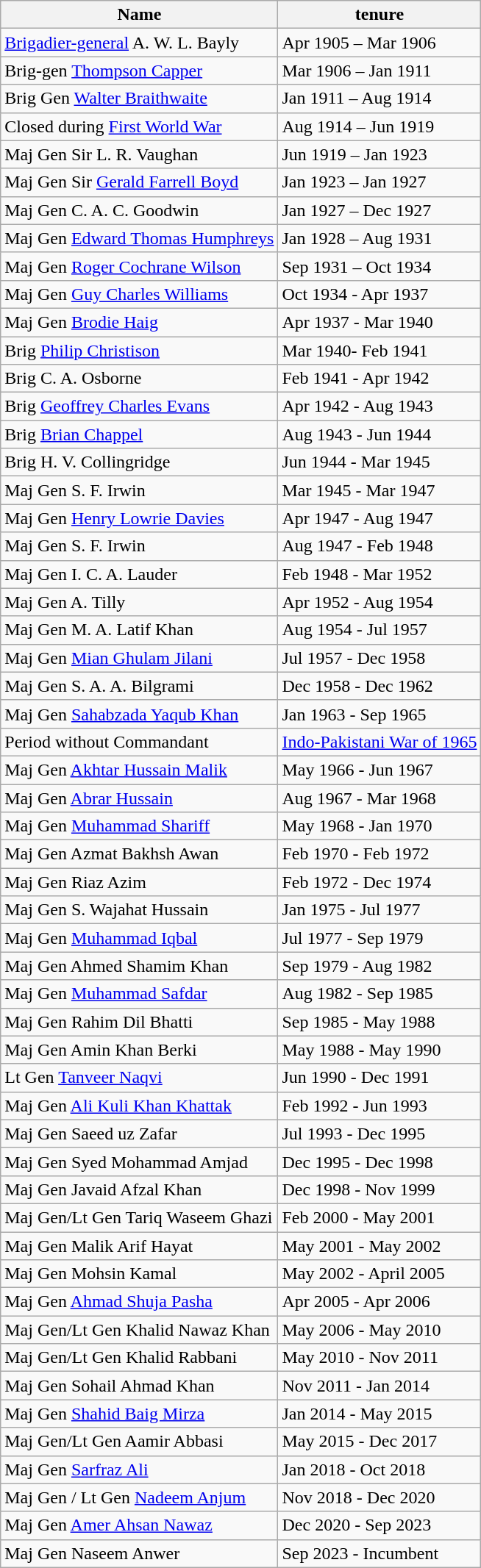<table class="wikitable sortable">
<tr>
<th>Name</th>
<th>tenure</th>
</tr>
<tr>
<td><a href='#'>Brigadier-general</a> A. W. L. Bayly</td>
<td>Apr 1905 – Mar 1906</td>
</tr>
<tr>
<td>Brig-gen <a href='#'>Thompson Capper</a></td>
<td>Mar 1906 – Jan 1911</td>
</tr>
<tr>
<td>Brig Gen <a href='#'>Walter Braithwaite</a></td>
<td>Jan 1911 – Aug 1914</td>
</tr>
<tr>
<td>Closed during <a href='#'>First World War</a></td>
<td>Aug 1914 – Jun 1919</td>
</tr>
<tr>
<td>Maj Gen Sir L. R. Vaughan</td>
<td>Jun 1919 – Jan 1923</td>
</tr>
<tr>
<td>Maj Gen Sir <a href='#'>Gerald Farrell Boyd</a></td>
<td>Jan 1923 – Jan 1927</td>
</tr>
<tr>
<td>Maj Gen C. A. C. Goodwin</td>
<td>Jan 1927 – Dec 1927</td>
</tr>
<tr>
<td>Maj Gen <a href='#'>Edward Thomas Humphreys</a></td>
<td>Jan 1928 – Aug 1931</td>
</tr>
<tr>
<td>Maj Gen <a href='#'>Roger Cochrane Wilson</a></td>
<td>Sep 1931 – Oct 1934</td>
</tr>
<tr>
<td>Maj Gen <a href='#'>Guy Charles Williams</a></td>
<td>Oct 1934 - Apr 1937</td>
</tr>
<tr>
<td>Maj Gen <a href='#'>Brodie Haig</a></td>
<td>Apr 1937 - Mar 1940</td>
</tr>
<tr>
<td>Brig <a href='#'>Philip Christison</a></td>
<td>Mar 1940- Feb 1941</td>
</tr>
<tr>
<td>Brig C. A. Osborne</td>
<td>Feb 1941 - Apr 1942</td>
</tr>
<tr>
<td>Brig <a href='#'>Geoffrey Charles Evans</a></td>
<td>Apr 1942 - Aug 1943</td>
</tr>
<tr>
<td>Brig <a href='#'>Brian Chappel</a></td>
<td>Aug 1943 - Jun 1944</td>
</tr>
<tr>
<td>Brig H. V. Collingridge</td>
<td>Jun 1944 - Mar 1945</td>
</tr>
<tr>
<td>Maj Gen S. F. Irwin</td>
<td>Mar 1945 - Mar 1947</td>
</tr>
<tr>
<td>Maj Gen <a href='#'>Henry Lowrie Davies</a></td>
<td>Apr 1947 - Aug 1947</td>
</tr>
<tr>
<td>Maj Gen S. F. Irwin</td>
<td>Aug 1947 - Feb 1948</td>
</tr>
<tr>
<td>Maj Gen I. C. A. Lauder</td>
<td>Feb 1948 - Mar 1952</td>
</tr>
<tr>
<td>Maj Gen A. Tilly</td>
<td>Apr 1952 - Aug 1954</td>
</tr>
<tr>
<td>Maj Gen M. A. Latif Khan</td>
<td>Aug 1954 - Jul 1957</td>
</tr>
<tr>
<td>Maj Gen <a href='#'>Mian Ghulam Jilani</a></td>
<td>Jul 1957 - Dec 1958</td>
</tr>
<tr>
<td>Maj Gen S. A. A. Bilgrami</td>
<td>Dec 1958 - Dec 1962</td>
</tr>
<tr>
<td>Maj Gen <a href='#'>Sahabzada Yaqub Khan</a></td>
<td>Jan 1963 - Sep 1965</td>
</tr>
<tr>
<td>Period without Commandant</td>
<td><a href='#'>Indo-Pakistani War of 1965</a></td>
</tr>
<tr>
<td>Maj Gen <a href='#'>Akhtar Hussain Malik</a></td>
<td>May 1966 - Jun 1967</td>
</tr>
<tr>
<td>Maj Gen <a href='#'>Abrar Hussain</a></td>
<td>Aug 1967 - Mar 1968</td>
</tr>
<tr>
<td>Maj Gen <a href='#'>Muhammad Shariff</a></td>
<td>May 1968 - Jan 1970</td>
</tr>
<tr>
<td>Maj Gen Azmat Bakhsh Awan</td>
<td>Feb 1970 - Feb 1972</td>
</tr>
<tr>
<td>Maj Gen Riaz Azim</td>
<td>Feb 1972 - Dec 1974</td>
</tr>
<tr>
<td>Maj Gen S. Wajahat Hussain</td>
<td>Jan 1975 - Jul 1977</td>
</tr>
<tr>
<td>Maj Gen <a href='#'>Muhammad Iqbal</a></td>
<td>Jul 1977 - Sep 1979</td>
</tr>
<tr>
<td>Maj Gen Ahmed Shamim Khan</td>
<td>Sep 1979 - Aug 1982</td>
</tr>
<tr>
<td>Maj Gen <a href='#'>Muhammad Safdar</a></td>
<td>Aug 1982 - Sep 1985</td>
</tr>
<tr>
<td>Maj Gen Rahim Dil Bhatti</td>
<td>Sep 1985 - May 1988</td>
</tr>
<tr>
<td>Maj Gen Amin Khan Berki</td>
<td>May 1988 - May 1990</td>
</tr>
<tr>
<td>Lt Gen	<a href='#'>Tanveer Naqvi</a></td>
<td>Jun 1990 - Dec 1991</td>
</tr>
<tr>
<td>Maj Gen <a href='#'>Ali Kuli Khan Khattak</a></td>
<td>Feb 1992 - Jun 1993</td>
</tr>
<tr>
<td>Maj Gen Saeed uz Zafar</td>
<td>Jul 1993 - Dec 1995</td>
</tr>
<tr>
<td>Maj Gen Syed Mohammad Amjad</td>
<td>Dec 1995 - Dec 1998</td>
</tr>
<tr>
<td>Maj Gen Javaid Afzal Khan</td>
<td>Dec 1998 - Nov 1999</td>
</tr>
<tr>
<td>Maj Gen/Lt Gen Tariq Waseem Ghazi</td>
<td>Feb 2000 -  May 2001</td>
</tr>
<tr>
<td>Maj Gen Malik Arif Hayat</td>
<td>May 2001 - May 2002</td>
</tr>
<tr>
<td>Maj Gen Mohsin Kamal</td>
<td>May 2002 - April 2005</td>
</tr>
<tr>
<td>Maj Gen <a href='#'>Ahmad Shuja Pasha</a></td>
<td>Apr 2005 - Apr 2006</td>
</tr>
<tr>
<td>Maj Gen/Lt Gen Khalid Nawaz Khan</td>
<td>May 2006 -  May 2010</td>
</tr>
<tr>
<td>Maj Gen/Lt Gen Khalid Rabbani</td>
<td>May 2010 - Nov 2011</td>
</tr>
<tr>
<td>Maj Gen Sohail Ahmad Khan</td>
<td>Nov 2011 - Jan 2014</td>
</tr>
<tr>
<td>Maj Gen <a href='#'>Shahid Baig Mirza</a></td>
<td>Jan 2014 - May 2015</td>
</tr>
<tr>
<td>Maj Gen/Lt Gen Aamir Abbasi</td>
<td>May 2015 - Dec 2017</td>
</tr>
<tr>
<td>Maj Gen <a href='#'>Sarfraz Ali</a></td>
<td>Jan 2018 - Oct 2018</td>
</tr>
<tr>
<td>Maj Gen / Lt Gen <a href='#'>Nadeem Anjum</a></td>
<td>Nov 2018 - Dec 2020</td>
</tr>
<tr>
<td>Maj Gen <a href='#'>Amer Ahsan Nawaz</a></td>
<td>Dec 2020 - Sep 2023</td>
</tr>
<tr>
<td>Maj Gen Naseem Anwer</td>
<td>Sep 2023 - Incumbent</td>
</tr>
</table>
